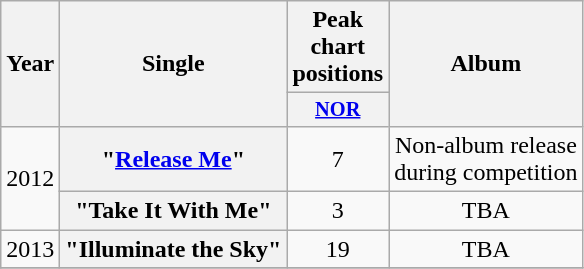<table class="wikitable plainrowheaders" style="text-align:center;">
<tr>
<th scope="col" rowspan="2">Year</th>
<th scope="col" rowspan="2">Single</th>
<th scope="col">Peak chart positions</th>
<th scope="col" rowspan="2">Album</th>
</tr>
<tr>
<th scope="col" style="width:3em;font-size:85%;"><a href='#'>NOR</a><br></th>
</tr>
<tr>
<td rowspan="2">2012</td>
<th scope="row">"<a href='#'>Release Me</a>"</th>
<td>7</td>
<td>Non-album release <br>during competition</td>
</tr>
<tr>
<th scope="row">"Take It With Me"</th>
<td>3</td>
<td>TBA</td>
</tr>
<tr>
<td rowspan="1">2013</td>
<th scope="row">"Illuminate the Sky"</th>
<td>19</td>
<td>TBA</td>
</tr>
<tr>
</tr>
</table>
